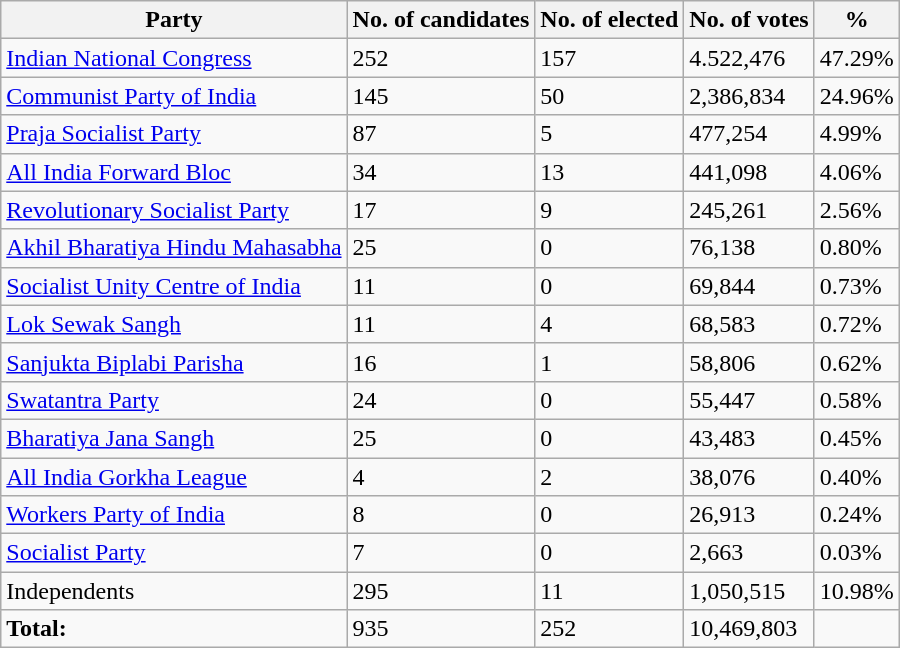<table class="wikitable sortable">
<tr>
<th>Party</th>
<th>No. of candidates</th>
<th>No. of elected</th>
<th>No. of votes</th>
<th>%</th>
</tr>
<tr>
<td><a href='#'>Indian National Congress</a></td>
<td>252</td>
<td>157</td>
<td>4.522,476</td>
<td>47.29%</td>
</tr>
<tr>
<td><a href='#'>Communist Party of India</a></td>
<td>145</td>
<td>50</td>
<td>2,386,834</td>
<td>24.96%</td>
</tr>
<tr>
<td><a href='#'>Praja Socialist Party</a></td>
<td>87</td>
<td>5</td>
<td>477,254</td>
<td>4.99%</td>
</tr>
<tr>
<td><a href='#'>All India Forward Bloc</a></td>
<td>34</td>
<td>13</td>
<td>441,098</td>
<td>4.06%</td>
</tr>
<tr>
<td><a href='#'>Revolutionary Socialist Party</a></td>
<td>17</td>
<td>9</td>
<td>245,261</td>
<td>2.56%</td>
</tr>
<tr>
<td><a href='#'>Akhil Bharatiya Hindu Mahasabha</a></td>
<td>25</td>
<td>0</td>
<td>76,138</td>
<td>0.80%</td>
</tr>
<tr>
<td><a href='#'>Socialist Unity Centre of India</a></td>
<td>11</td>
<td>0</td>
<td>69,844</td>
<td>0.73%</td>
</tr>
<tr>
<td><a href='#'>Lok Sewak Sangh</a></td>
<td>11</td>
<td>4</td>
<td>68,583</td>
<td>0.72%</td>
</tr>
<tr>
<td><a href='#'>Sanjukta Biplabi Parisha</a></td>
<td>16</td>
<td>1</td>
<td>58,806</td>
<td>0.62%</td>
</tr>
<tr>
<td><a href='#'>Swatantra Party</a></td>
<td>24</td>
<td>0</td>
<td>55,447</td>
<td>0.58%</td>
</tr>
<tr>
<td><a href='#'>Bharatiya Jana Sangh</a></td>
<td>25</td>
<td>0</td>
<td>43,483</td>
<td>0.45%</td>
</tr>
<tr>
<td><a href='#'>All India Gorkha League</a></td>
<td>4</td>
<td>2</td>
<td>38,076</td>
<td>0.40%</td>
</tr>
<tr>
<td><a href='#'>Workers Party of India</a></td>
<td>8</td>
<td>0</td>
<td>26,913</td>
<td>0.24%</td>
</tr>
<tr>
<td><a href='#'>Socialist Party</a></td>
<td>7</td>
<td>0</td>
<td>2,663</td>
<td>0.03%</td>
</tr>
<tr>
<td>Independents</td>
<td>295</td>
<td>11</td>
<td>1,050,515</td>
<td>10.98%</td>
</tr>
<tr>
<td><strong>Total:</strong></td>
<td>935</td>
<td>252</td>
<td>10,469,803</td>
<td></td>
</tr>
</table>
